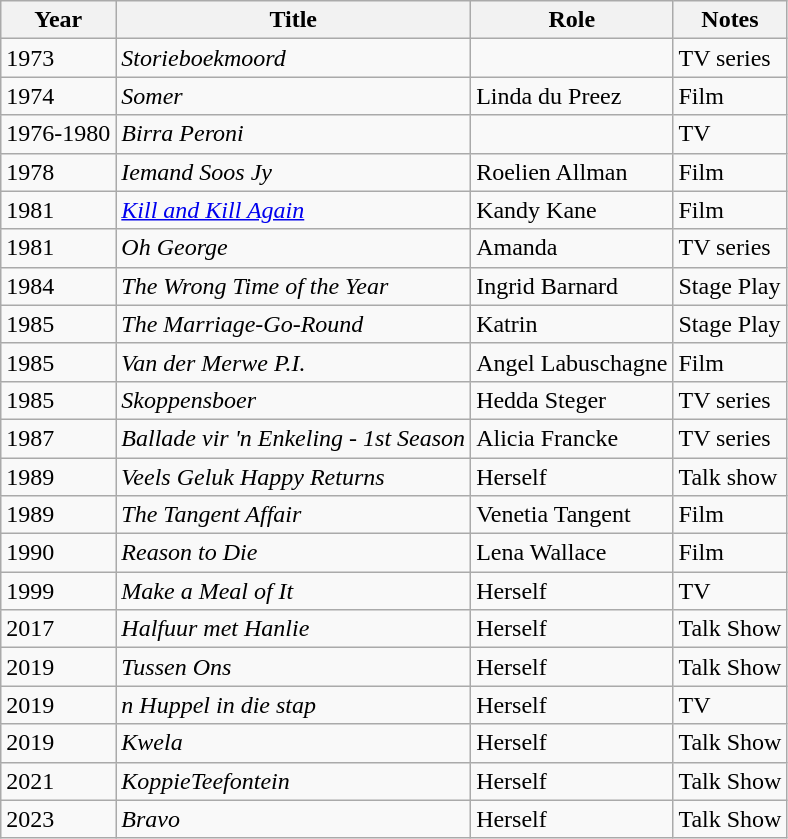<table class="wikitable sortable">
<tr>
<th>Year</th>
<th>Title</th>
<th>Role</th>
<th class="unsortable">Notes</th>
</tr>
<tr>
<td>1973</td>
<td><em>Storieboekmoord</em></td>
<td></td>
<td>TV series</td>
</tr>
<tr>
<td>1974</td>
<td><em>Somer</em></td>
<td>Linda du Preez</td>
<td>Film</td>
</tr>
<tr>
<td>1976-1980</td>
<td><em>Birra Peroni</em></td>
<td></td>
<td>TV</td>
</tr>
<tr>
<td>1978</td>
<td><em>Iemand Soos Jy</em></td>
<td>Roelien Allman</td>
<td>Film</td>
</tr>
<tr>
<td>1981</td>
<td><em><a href='#'>Kill and Kill Again</a></em></td>
<td>Kandy Kane</td>
<td>Film</td>
</tr>
<tr>
<td>1981</td>
<td><em>Oh George</em></td>
<td>Amanda</td>
<td>TV series</td>
</tr>
<tr>
<td>1984</td>
<td><em>The Wrong Time of the Year</em></td>
<td>Ingrid Barnard</td>
<td>Stage Play</td>
</tr>
<tr>
<td>1985</td>
<td><em>The Marriage-Go-Round</em></td>
<td>Katrin</td>
<td>Stage Play</td>
</tr>
<tr>
<td>1985</td>
<td><em>Van der Merwe P.I.</em></td>
<td>Angel Labuschagne</td>
<td>Film</td>
</tr>
<tr>
<td>1985</td>
<td><em>Skoppensboer</em></td>
<td>Hedda Steger</td>
<td>TV series</td>
</tr>
<tr>
<td>1987</td>
<td><em>Ballade vir 'n Enkeling - 1st Season</em></td>
<td>Alicia Francke</td>
<td>TV series</td>
</tr>
<tr>
<td>1989</td>
<td><em>Veels Geluk Happy Returns</em></td>
<td>Herself</td>
<td>Talk show</td>
</tr>
<tr>
<td>1989</td>
<td><em>The Tangent Affair</em></td>
<td>Venetia Tangent</td>
<td>Film</td>
</tr>
<tr>
<td>1990</td>
<td><em>Reason to Die</em></td>
<td>Lena Wallace</td>
<td>Film</td>
</tr>
<tr>
<td>1999</td>
<td><em>Make a Meal of It</em></td>
<td>Herself</td>
<td>TV</td>
</tr>
<tr>
<td>2017</td>
<td><em>Halfuur met Hanlie</em></td>
<td>Herself</td>
<td>Talk Show</td>
</tr>
<tr>
<td>2019</td>
<td><em>Tussen Ons</em></td>
<td>Herself</td>
<td>Talk Show</td>
</tr>
<tr>
<td>2019</td>
<td><em>n Huppel in die stap</em></td>
<td>Herself</td>
<td>TV</td>
</tr>
<tr>
<td>2019</td>
<td><em>Kwela</em></td>
<td>Herself</td>
<td>Talk Show</td>
</tr>
<tr>
<td>2021</td>
<td><em>KoppieTeefontein</em></td>
<td>Herself</td>
<td>Talk Show</td>
</tr>
<tr>
<td>2023</td>
<td><em>Bravo</em></td>
<td>Herself</td>
<td>Talk Show</td>
</tr>
</table>
